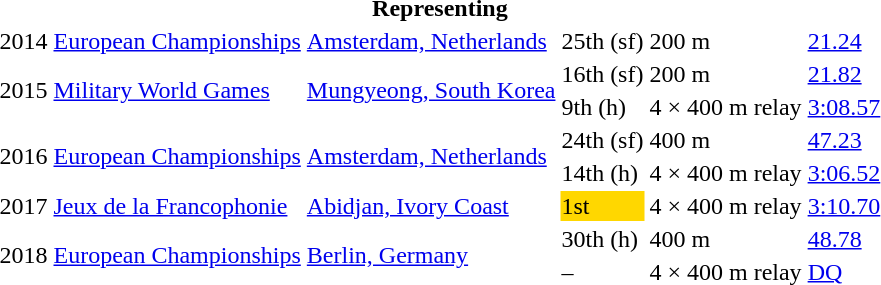<table>
<tr>
<th colspan="6">Representing </th>
</tr>
<tr>
<td>2014</td>
<td><a href='#'>European Championships</a></td>
<td><a href='#'>Amsterdam, Netherlands</a></td>
<td>25th (sf)</td>
<td>200 m</td>
<td><a href='#'>21.24</a></td>
</tr>
<tr>
<td rowspan=2>2015</td>
<td rowspan=2><a href='#'>Military World Games</a></td>
<td rowspan=2><a href='#'>Mungyeong, South Korea</a></td>
<td>16th (sf)</td>
<td>200 m</td>
<td><a href='#'>21.82</a></td>
</tr>
<tr>
<td>9th (h)</td>
<td>4 × 400 m relay</td>
<td><a href='#'>3:08.57</a></td>
</tr>
<tr>
<td rowspan=2>2016</td>
<td rowspan=2><a href='#'>European Championships</a></td>
<td rowspan=2><a href='#'>Amsterdam, Netherlands</a></td>
<td>24th (sf)</td>
<td>400 m</td>
<td><a href='#'>47.23</a></td>
</tr>
<tr>
<td>14th (h)</td>
<td>4 × 400 m relay</td>
<td><a href='#'>3:06.52</a></td>
</tr>
<tr>
<td>2017</td>
<td><a href='#'>Jeux de la Francophonie</a></td>
<td><a href='#'>Abidjan, Ivory Coast</a></td>
<td bgcolor=gold>1st</td>
<td>4 × 400 m relay</td>
<td><a href='#'>3:10.70</a></td>
</tr>
<tr>
<td rowspan=2>2018</td>
<td rowspan=2><a href='#'>European Championships</a></td>
<td rowspan=2><a href='#'>Berlin, Germany</a></td>
<td>30th (h)</td>
<td>400 m</td>
<td><a href='#'>48.78</a></td>
</tr>
<tr>
<td>–</td>
<td>4 × 400 m relay</td>
<td><a href='#'>DQ</a></td>
</tr>
</table>
